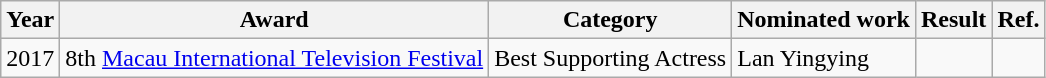<table class="wikitable">
<tr>
<th>Year</th>
<th>Award</th>
<th>Category</th>
<th>Nominated work</th>
<th>Result</th>
<th>Ref.</th>
</tr>
<tr>
<td>2017</td>
<td>8th <a href='#'>Macau International Television Festival</a></td>
<td>Best Supporting Actress</td>
<td>Lan Yingying</td>
<td></td>
<td></td>
</tr>
</table>
